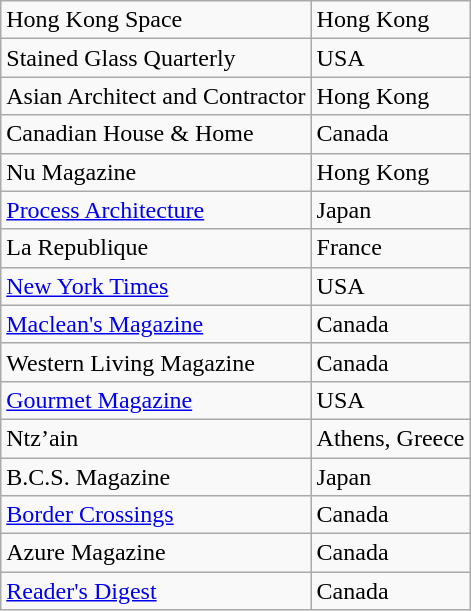<table class="wikitable">
<tr>
<td>Hong Kong Space</td>
<td>Hong Kong</td>
</tr>
<tr>
<td>Stained Glass Quarterly</td>
<td>USA</td>
</tr>
<tr>
<td>Asian Architect and Contractor</td>
<td>Hong Kong</td>
</tr>
<tr>
<td>Canadian House & Home</td>
<td>Canada</td>
</tr>
<tr>
<td>Nu Magazine</td>
<td>Hong Kong</td>
</tr>
<tr>
<td><a href='#'>Process Architecture</a></td>
<td>Japan</td>
</tr>
<tr>
<td>La Republique</td>
<td>France</td>
</tr>
<tr>
<td><a href='#'>New York Times</a></td>
<td>USA</td>
</tr>
<tr>
<td><a href='#'>Maclean's Magazine</a></td>
<td>Canada</td>
</tr>
<tr>
<td>Western Living Magazine</td>
<td>Canada</td>
</tr>
<tr>
<td><a href='#'>Gourmet Magazine</a></td>
<td>USA</td>
</tr>
<tr>
<td>Ntz’ain</td>
<td>Athens, Greece</td>
</tr>
<tr>
<td>B.C.S. Magazine</td>
<td>Japan</td>
</tr>
<tr>
<td><a href='#'>Border Crossings</a></td>
<td>Canada</td>
</tr>
<tr>
<td>Azure Magazine</td>
<td>Canada</td>
</tr>
<tr>
<td><a href='#'>Reader's Digest</a></td>
<td>Canada</td>
</tr>
</table>
